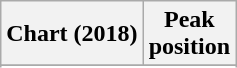<table class="wikitable sortable plainrowheaders" style="text-align:center">
<tr>
<th scope="col">Chart (2018)</th>
<th scope="col">Peak<br>position</th>
</tr>
<tr>
</tr>
<tr>
</tr>
<tr>
</tr>
<tr>
</tr>
</table>
